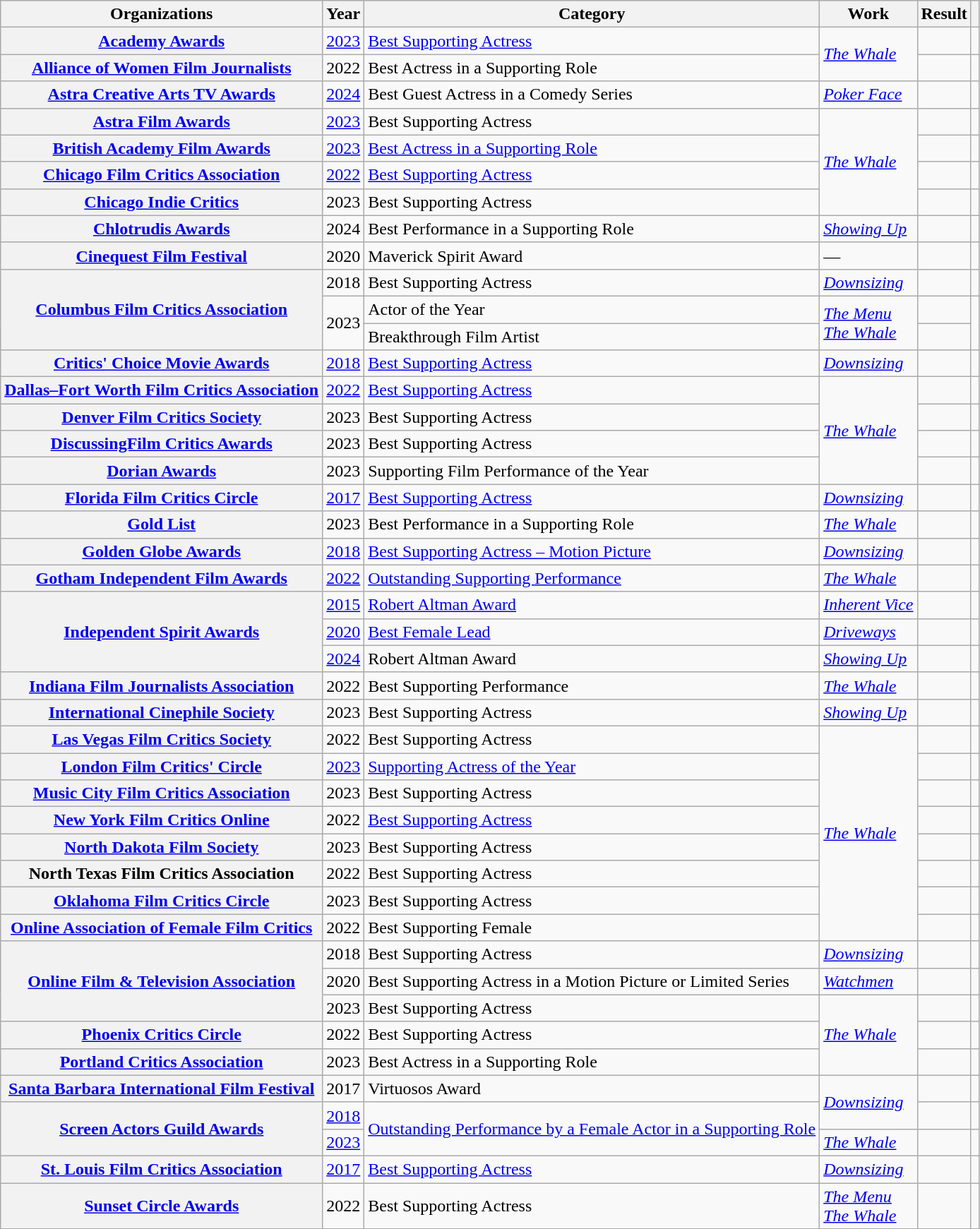<table class= "wikitable plainrowheaders sortable">
<tr>
<th scope="col">Organizations</th>
<th scope="col">Year</th>
<th scope="col">Category</th>
<th scope="col">Work</th>
<th scope="col">Result</th>
<th scope="col" class="unsortable"></th>
</tr>
<tr>
<th scope="row"><a href='#'>Academy Awards</a></th>
<td align="center"><a href='#'>2023</a></td>
<td><a href='#'>Best Supporting Actress</a></td>
<td rowspan="2"><em><a href='#'>The Whale</a></em></td>
<td></td>
<td align="center"></td>
</tr>
<tr>
<th scope="row"><a href='#'>Alliance of Women Film Journalists</a></th>
<td align="center">2022</td>
<td>Best Actress in a Supporting Role</td>
<td></td>
<td align="center"></td>
</tr>
<tr>
<th scope="row"><a href='#'>Astra Creative Arts TV Awards</a></th>
<td align="center"><a href='#'>2024</a></td>
<td>Best Guest Actress in a Comedy Series</td>
<td><em><a href='#'>Poker Face</a></em></td>
<td></td>
<td align="center"></td>
</tr>
<tr>
<th scope="row"><a href='#'>Astra Film Awards</a></th>
<td align="center"><a href='#'>2023</a></td>
<td>Best Supporting Actress</td>
<td rowspan="4"><em><a href='#'>The Whale</a></em></td>
<td></td>
<td align="center"></td>
</tr>
<tr>
<th scope="row"><a href='#'>British Academy Film Awards</a></th>
<td align="center"><a href='#'>2023</a></td>
<td><a href='#'>Best Actress in a Supporting Role</a></td>
<td></td>
<td align="center"></td>
</tr>
<tr>
<th scope="row"><a href='#'>Chicago Film Critics Association</a></th>
<td align="center"><a href='#'>2022</a></td>
<td><a href='#'>Best Supporting Actress</a></td>
<td></td>
<td align="center"></td>
</tr>
<tr>
<th scope="row"><a href='#'>Chicago Indie Critics</a></th>
<td align="center">2023</td>
<td>Best Supporting Actress</td>
<td></td>
<td align="center"></td>
</tr>
<tr>
<th scope="row"><a href='#'>Chlotrudis Awards</a></th>
<td align="center">2024</td>
<td>Best Performance in a Supporting Role</td>
<td><em><a href='#'>Showing Up</a></em></td>
<td></td>
<td align="center"></td>
</tr>
<tr>
<th scope="row"><a href='#'>Cinequest Film Festival</a></th>
<td align="center">2020</td>
<td>Maverick Spirit Award</td>
<td>—</td>
<td></td>
<td align="center"></td>
</tr>
<tr>
<th scope="row" rowspan="3"><a href='#'>Columbus Film Critics Association</a></th>
<td align="center">2018</td>
<td>Best Supporting Actress</td>
<td><em><a href='#'>Downsizing</a></em></td>
<td></td>
<td align="center"></td>
</tr>
<tr>
<td style="text-align: center;" rowspan="2">2023</td>
<td>Actor of the Year</td>
<td rowspan="2"><em><a href='#'>The Menu</a></em><br><em><a href='#'>The Whale</a></em></td>
<td></td>
<td align="center" rowspan="2"></td>
</tr>
<tr>
<td>Breakthrough Film Artist</td>
<td></td>
</tr>
<tr>
<th scope="row"><a href='#'>Critics' Choice Movie Awards</a></th>
<td align="center"><a href='#'>2018</a></td>
<td><a href='#'>Best Supporting Actress</a></td>
<td><em><a href='#'>Downsizing</a></em></td>
<td></td>
<td align="center"></td>
</tr>
<tr>
<th scope="row"><a href='#'>Dallas–Fort Worth Film Critics Association</a></th>
<td align="center"><a href='#'>2022</a></td>
<td><a href='#'>Best Supporting Actress</a></td>
<td rowspan="4"><em><a href='#'>The Whale</a></em></td>
<td></td>
<td align="center"></td>
</tr>
<tr>
<th scope="row"><a href='#'>Denver Film Critics Society</a></th>
<td align="center">2023</td>
<td>Best Supporting Actress</td>
<td></td>
<td align="center"></td>
</tr>
<tr>
<th scope="row"><a href='#'>DiscussingFilm Critics Awards</a></th>
<td align="center">2023</td>
<td>Best Supporting Actress</td>
<td></td>
<td align="center"></td>
</tr>
<tr>
<th scope="row"><a href='#'>Dorian Awards</a></th>
<td align="center">2023</td>
<td>Supporting Film Performance of the Year</td>
<td></td>
<td align="center"></td>
</tr>
<tr>
<th scope="row"><a href='#'>Florida Film Critics Circle</a></th>
<td align="center"><a href='#'>2017</a></td>
<td><a href='#'>Best Supporting Actress</a></td>
<td><em><a href='#'>Downsizing</a></em></td>
<td></td>
<td align="center"></td>
</tr>
<tr>
<th scope="row"><a href='#'>Gold List</a></th>
<td align="center">2023</td>
<td>Best Performance in a Supporting Role</td>
<td><em><a href='#'>The Whale</a></em></td>
<td></td>
<td align="center"></td>
</tr>
<tr>
<th scope="row"><a href='#'>Golden Globe Awards</a></th>
<td align="center"><a href='#'>2018</a></td>
<td><a href='#'>Best Supporting Actress – Motion Picture</a></td>
<td><em><a href='#'>Downsizing</a></em></td>
<td></td>
<td align="center"></td>
</tr>
<tr>
<th scope="row"><a href='#'>Gotham Independent Film Awards</a></th>
<td align="center"><a href='#'>2022</a></td>
<td><a href='#'>Outstanding Supporting Performance</a></td>
<td><em><a href='#'>The Whale</a></em></td>
<td></td>
<td align="center"></td>
</tr>
<tr>
<th scope="row" rowspan="3"><a href='#'>Independent Spirit Awards</a></th>
<td align="center"><a href='#'>2015</a></td>
<td><a href='#'>Robert Altman Award</a></td>
<td><em><a href='#'>Inherent Vice</a></em></td>
<td></td>
<td align="center"></td>
</tr>
<tr>
<td align="center"><a href='#'>2020</a></td>
<td><a href='#'>Best Female Lead</a></td>
<td><em><a href='#'>Driveways</a></em></td>
<td></td>
<td align="center"></td>
</tr>
<tr>
<td align="center"><a href='#'>2024</a></td>
<td>Robert Altman Award</td>
<td><em><a href='#'>Showing Up</a></em></td>
<td></td>
<td align="center"></td>
</tr>
<tr>
<th scope="row"><a href='#'>Indiana Film Journalists Association</a></th>
<td align="center">2022</td>
<td>Best Supporting Performance</td>
<td><em><a href='#'>The Whale</a></em></td>
<td></td>
<td align="center"></td>
</tr>
<tr>
<th scope="row"><a href='#'>International Cinephile Society</a></th>
<td align="center">2023</td>
<td>Best Supporting Actress</td>
<td><em><a href='#'>Showing Up</a></em></td>
<td></td>
<td align="center"></td>
</tr>
<tr>
<th scope="row"><a href='#'>Las Vegas Film Critics Society</a></th>
<td align="center">2022</td>
<td>Best Supporting Actress</td>
<td rowspan="8"><em><a href='#'>The Whale</a></em></td>
<td></td>
<td align="center"></td>
</tr>
<tr>
<th scope="row"><a href='#'>London Film Critics' Circle</a></th>
<td align="center"><a href='#'>2023</a></td>
<td><a href='#'>Supporting Actress of the Year</a></td>
<td></td>
<td align="center"></td>
</tr>
<tr>
<th scope="row"><a href='#'>Music City Film Critics Association</a></th>
<td align="center">2023</td>
<td>Best Supporting Actress</td>
<td></td>
<td align="center"></td>
</tr>
<tr>
<th scope="row"><a href='#'>New York Film Critics Online</a></th>
<td align="center">2022</td>
<td><a href='#'>Best Supporting Actress</a></td>
<td></td>
<td align="center"></td>
</tr>
<tr>
<th scope="row"><a href='#'>North Dakota Film Society</a></th>
<td align="center">2023</td>
<td>Best Supporting Actress</td>
<td></td>
<td align="center"></td>
</tr>
<tr>
<th scope="row">North Texas Film Critics Association</th>
<td align="center">2022</td>
<td>Best Supporting Actress</td>
<td></td>
<td align="center"></td>
</tr>
<tr>
<th scope="row"><a href='#'>Oklahoma Film Critics Circle</a></th>
<td align="center">2023</td>
<td>Best Supporting Actress</td>
<td></td>
<td align="center"></td>
</tr>
<tr>
<th scope="row"><a href='#'>Online Association of Female Film Critics</a></th>
<td align="center">2022</td>
<td>Best Supporting Female</td>
<td></td>
<td align="center"></td>
</tr>
<tr>
<th scope="row" rowspan="3"><a href='#'>Online Film & Television Association</a></th>
<td align="center">2018</td>
<td>Best Supporting Actress</td>
<td><em><a href='#'>Downsizing</a></em></td>
<td></td>
<td align="center"></td>
</tr>
<tr>
<td align="center">2020</td>
<td>Best Supporting Actress in a Motion Picture or Limited Series</td>
<td><em><a href='#'>Watchmen</a></em></td>
<td></td>
<td align="center"></td>
</tr>
<tr>
<td align="center">2023</td>
<td>Best Supporting Actress</td>
<td rowspan="3"><em><a href='#'>The Whale</a></em></td>
<td></td>
<td align="center"></td>
</tr>
<tr>
<th scope="row"><a href='#'>Phoenix Critics Circle</a></th>
<td align="center">2022</td>
<td>Best Supporting Actress</td>
<td></td>
<td align="center"></td>
</tr>
<tr>
<th scope="row"><a href='#'>Portland Critics Association</a></th>
<td align="center">2023</td>
<td>Best Actress in a Supporting Role</td>
<td></td>
<td align="center"></td>
</tr>
<tr>
<th scope="row"><a href='#'>Santa Barbara International Film Festival</a></th>
<td align="center">2017</td>
<td>Virtuosos Award</td>
<td rowspan="2"><em><a href='#'>Downsizing</a></em></td>
<td></td>
<td align="center"></td>
</tr>
<tr>
<th scope="row" rowspan="2"><a href='#'>Screen Actors Guild Awards</a></th>
<td align="center"><a href='#'>2018</a></td>
<td rowspan="2"><a href='#'>Outstanding Performance by a Female Actor in a Supporting Role</a></td>
<td></td>
<td align="center"></td>
</tr>
<tr>
<td align="center"><a href='#'>2023</a></td>
<td><em><a href='#'>The Whale</a></em></td>
<td></td>
<td align="center"></td>
</tr>
<tr>
<th scope="row"><a href='#'>St. Louis Film Critics Association</a></th>
<td align="center"><a href='#'>2017</a></td>
<td><a href='#'>Best Supporting Actress</a></td>
<td><em><a href='#'>Downsizing</a></em></td>
<td></td>
<td align="center"></td>
</tr>
<tr>
<th scope="row"><a href='#'>Sunset Circle Awards</a></th>
<td align="center">2022</td>
<td>Best Supporting Actress</td>
<td><em><a href='#'>The Menu</a></em><br><em><a href='#'>The Whale</a></em></td>
<td></td>
<td align="center"></td>
</tr>
<tr>
</tr>
</table>
